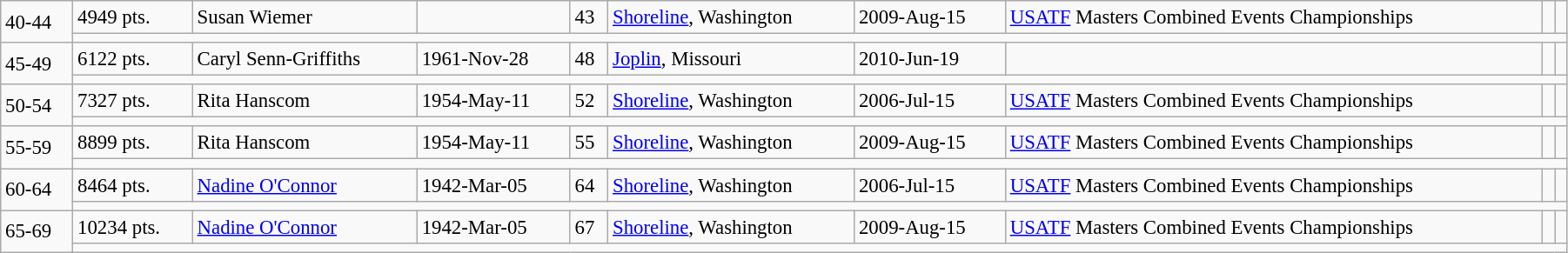<table class="wikitable" style="font-size:95%; width: 95%">
<tr>
<td rowspan=2>40-44</td>
<td>4949 pts.</td>
<td>Susan Wiemer</td>
<td></td>
<td>43</td>
<td><a href='#'>Shoreline</a>, Washington</td>
<td>2009-Aug-15</td>
<td><a href='#'>USATF</a> Masters Combined Events Championships</td>
<td></td>
<td></td>
</tr>
<tr>
<td colspan=9></td>
</tr>
<tr>
<td rowspan=2>45-49</td>
<td>6122 pts.</td>
<td>Caryl Senn-Griffiths</td>
<td>1961-Nov-28</td>
<td>48</td>
<td><a href='#'>Joplin</a>, Missouri</td>
<td>2010-Jun-19</td>
<td></td>
<td></td>
<td></td>
</tr>
<tr>
<td colspan=9></td>
</tr>
<tr>
<td rowspan=2>50-54</td>
<td>7327 pts.</td>
<td>Rita Hanscom</td>
<td>1954-May-11</td>
<td>52</td>
<td><a href='#'>Shoreline</a>, Washington</td>
<td>2006-Jul-15</td>
<td><a href='#'>USATF</a> Masters Combined Events Championships</td>
<td></td>
<td></td>
</tr>
<tr>
<td colspan=9></td>
</tr>
<tr>
<td rowspan=2>55-59</td>
<td>8899 pts.</td>
<td>Rita Hanscom</td>
<td>1954-May-11</td>
<td>55</td>
<td><a href='#'>Shoreline</a>, Washington</td>
<td>2009-Aug-15</td>
<td><a href='#'>USATF</a> Masters Combined Events Championships</td>
<td></td>
<td></td>
</tr>
<tr>
<td colspan=9></td>
</tr>
<tr>
<td rowspan=2>60-64</td>
<td>8464 pts.</td>
<td><a href='#'>Nadine O'Connor</a></td>
<td>1942-Mar-05</td>
<td>64</td>
<td><a href='#'>Shoreline</a>, Washington</td>
<td>2006-Jul-15</td>
<td><a href='#'>USATF</a> Masters Combined Events Championships</td>
<td></td>
<td></td>
</tr>
<tr>
<td colspan=9></td>
</tr>
<tr>
<td rowspan=2>65-69</td>
<td>10234 pts.</td>
<td><a href='#'>Nadine O'Connor</a></td>
<td>1942-Mar-05</td>
<td>67</td>
<td><a href='#'>Shoreline</a>, Washington</td>
<td>2009-Aug-15</td>
<td><a href='#'>USATF</a> Masters Combined Events Championships</td>
<td></td>
<td></td>
</tr>
<tr>
<td colspan=9></td>
</tr>
</table>
